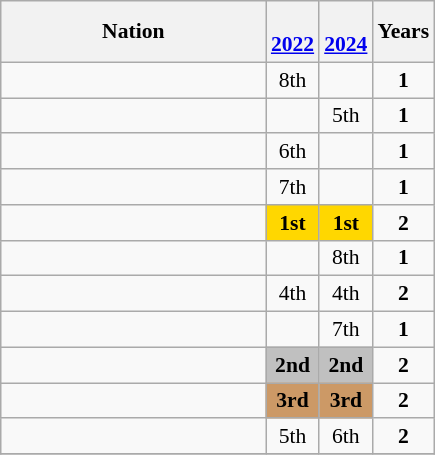<table class="wikitable" style="text-align:center; font-size:90%">
<tr>
<th width=170>Nation</th>
<th><br><a href='#'>2022</a></th>
<th><br><a href='#'>2024</a></th>
<th>Years</th>
</tr>
<tr>
<td align=left></td>
<td>8th</td>
<td></td>
<td><strong>1</strong></td>
</tr>
<tr>
<td align=left></td>
<td></td>
<td>5th</td>
<td><strong>1</strong></td>
</tr>
<tr>
<td align=left></td>
<td>6th</td>
<td></td>
<td><strong>1</strong></td>
</tr>
<tr>
<td align=left></td>
<td>7th</td>
<td></td>
<td><strong>1</strong></td>
</tr>
<tr>
<td align=left></td>
<td bgcolor=gold><strong>1st</strong></td>
<td bgcolor=gold><strong>1st</strong></td>
<td><strong>2</strong></td>
</tr>
<tr>
<td align=left></td>
<td></td>
<td>8th</td>
<td><strong>1</strong></td>
</tr>
<tr>
<td align=left></td>
<td>4th</td>
<td>4th</td>
<td><strong>2</strong></td>
</tr>
<tr>
<td align=left></td>
<td></td>
<td>7th</td>
<td><strong>1</strong></td>
</tr>
<tr>
<td align=left></td>
<td bgcolor=silver><strong>2nd</strong></td>
<td bgcolor=silver><strong>2nd</strong></td>
<td><strong>2</strong></td>
</tr>
<tr>
<td align=left></td>
<td bgcolor=#cc9966><strong>3rd</strong></td>
<td bgcolor=#cc9966><strong>3rd</strong></td>
<td><strong>2</strong></td>
</tr>
<tr>
<td align=left></td>
<td>5th</td>
<td>6th</td>
<td><strong>2</strong></td>
</tr>
<tr>
</tr>
</table>
